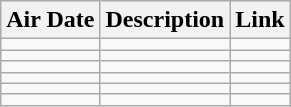<table class="wikitable sortable" style="text-align:left">
<tr>
<th>Air Date</th>
<th>Description</th>
<th>Link</th>
</tr>
<tr>
<td></td>
<td></td>
<td align=center></td>
</tr>
<tr>
<td></td>
<td></td>
<td align=center></td>
</tr>
<tr>
<td></td>
<td></td>
<td align=center></td>
</tr>
<tr>
<td></td>
<td></td>
<td align=center></td>
</tr>
<tr>
<td></td>
<td></td>
<td align=center></td>
</tr>
<tr>
<td></td>
<td></td>
<td align=center></td>
</tr>
</table>
